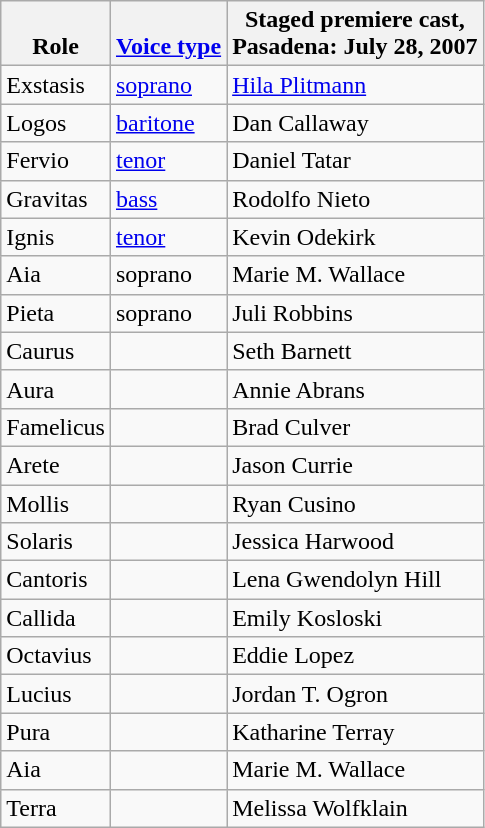<table class="wikitable">
<tr>
<th valign=bottom>Role</th>
<th valign=bottom><a href='#'>Voice type</a></th>
<th>Staged premiere cast,<br>Pasadena: July 28, 2007</th>
</tr>
<tr>
<td>Exstasis</td>
<td><a href='#'>soprano</a></td>
<td><a href='#'>Hila Plitmann</a></td>
</tr>
<tr>
<td>Logos</td>
<td><a href='#'>baritone</a></td>
<td>Dan Callaway</td>
</tr>
<tr>
<td>Fervio</td>
<td><a href='#'>tenor</a></td>
<td>Daniel Tatar</td>
</tr>
<tr>
<td>Gravitas</td>
<td><a href='#'>bass</a></td>
<td>Rodolfo Nieto</td>
</tr>
<tr>
<td>Ignis</td>
<td><a href='#'>tenor</a></td>
<td>Kevin Odekirk</td>
</tr>
<tr>
<td>Aia</td>
<td>soprano</td>
<td>Marie M. Wallace</td>
</tr>
<tr>
<td>Pieta</td>
<td>soprano</td>
<td>Juli Robbins</td>
</tr>
<tr>
<td>Caurus</td>
<td></td>
<td>Seth Barnett</td>
</tr>
<tr>
<td>Aura</td>
<td></td>
<td>Annie Abrans</td>
</tr>
<tr>
<td>Famelicus</td>
<td></td>
<td>Brad Culver</td>
</tr>
<tr>
<td>Arete</td>
<td></td>
<td>Jason Currie</td>
</tr>
<tr>
<td>Mollis</td>
<td></td>
<td>Ryan Cusino</td>
</tr>
<tr>
<td>Solaris</td>
<td></td>
<td>Jessica Harwood</td>
</tr>
<tr>
<td>Cantoris</td>
<td></td>
<td>Lena Gwendolyn Hill</td>
</tr>
<tr>
<td>Callida</td>
<td></td>
<td>Emily Kosloski</td>
</tr>
<tr>
<td>Octavius</td>
<td></td>
<td>Eddie Lopez</td>
</tr>
<tr>
<td>Lucius</td>
<td></td>
<td>Jordan T. Ogron</td>
</tr>
<tr>
<td>Pura</td>
<td></td>
<td>Katharine Terray</td>
</tr>
<tr>
<td>Aia</td>
<td></td>
<td>Marie M. Wallace</td>
</tr>
<tr>
<td>Terra</td>
<td></td>
<td>Melissa Wolfklain</td>
</tr>
</table>
